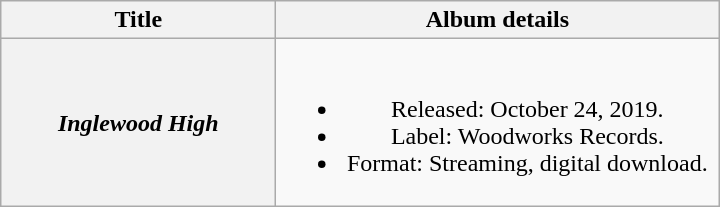<table class="wikitable plainrowheaders" style="text-align:center;">
<tr>
<th scope="col" rowspan="1" style="width:11em;">Title</th>
<th scope="col" rowspan="1" style="width:18em;">Album details</th>
</tr>
<tr>
<th scope="row"><em>Inglewood High</em></th>
<td><br><ul><li>Released: October 24, 2019.</li><li>Label: Woodworks Records.</li><li>Format: Streaming, digital download.</li></ul></td>
</tr>
</table>
